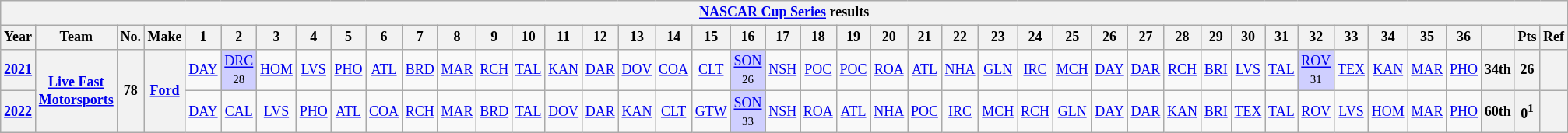<table class="wikitable" style="text-align:center; font-size:75%">
<tr>
<th colspan=43><a href='#'>NASCAR Cup Series</a> results</th>
</tr>
<tr>
<th>Year</th>
<th>Team</th>
<th>No.</th>
<th>Make</th>
<th>1</th>
<th>2</th>
<th>3</th>
<th>4</th>
<th>5</th>
<th>6</th>
<th>7</th>
<th>8</th>
<th>9</th>
<th>10</th>
<th>11</th>
<th>12</th>
<th>13</th>
<th>14</th>
<th>15</th>
<th>16</th>
<th>17</th>
<th>18</th>
<th>19</th>
<th>20</th>
<th>21</th>
<th>22</th>
<th>23</th>
<th>24</th>
<th>25</th>
<th>26</th>
<th>27</th>
<th>28</th>
<th>29</th>
<th>30</th>
<th>31</th>
<th>32</th>
<th>33</th>
<th>34</th>
<th>35</th>
<th>36</th>
<th></th>
<th>Pts</th>
<th>Ref</th>
</tr>
<tr>
<th><a href='#'>2021</a></th>
<th rowspan=2><a href='#'>Live Fast Motorsports</a></th>
<th rowspan=2>78</th>
<th rowspan=2><a href='#'>Ford</a></th>
<td><a href='#'>DAY</a></td>
<td style="background:#CFCFFF;"><a href='#'>DRC</a><br><small>28</small></td>
<td><a href='#'>HOM</a></td>
<td><a href='#'>LVS</a></td>
<td><a href='#'>PHO</a></td>
<td><a href='#'>ATL</a></td>
<td><a href='#'>BRD</a></td>
<td><a href='#'>MAR</a></td>
<td><a href='#'>RCH</a></td>
<td><a href='#'>TAL</a></td>
<td><a href='#'>KAN</a></td>
<td><a href='#'>DAR</a></td>
<td><a href='#'>DOV</a></td>
<td><a href='#'>COA</a></td>
<td><a href='#'>CLT</a></td>
<td style="background:#CFCFFF;"><a href='#'>SON</a><br><small>26</small></td>
<td><a href='#'>NSH</a></td>
<td><a href='#'>POC</a></td>
<td><a href='#'>POC</a></td>
<td><a href='#'>ROA</a></td>
<td><a href='#'>ATL</a></td>
<td><a href='#'>NHA</a></td>
<td><a href='#'>GLN</a></td>
<td><a href='#'>IRC</a></td>
<td><a href='#'>MCH</a></td>
<td><a href='#'>DAY</a></td>
<td><a href='#'>DAR</a></td>
<td><a href='#'>RCH</a></td>
<td><a href='#'>BRI</a></td>
<td><a href='#'>LVS</a></td>
<td><a href='#'>TAL</a></td>
<td style="background:#CFCFFF;"><a href='#'>ROV</a><br><small>31</small></td>
<td><a href='#'>TEX</a></td>
<td><a href='#'>KAN</a></td>
<td><a href='#'>MAR</a></td>
<td><a href='#'>PHO</a></td>
<th>34th</th>
<th>26</th>
<th></th>
</tr>
<tr>
<th><a href='#'>2022</a></th>
<td><a href='#'>DAY</a></td>
<td><a href='#'>CAL</a></td>
<td><a href='#'>LVS</a></td>
<td><a href='#'>PHO</a></td>
<td><a href='#'>ATL</a></td>
<td><a href='#'>COA</a></td>
<td><a href='#'>RCH</a></td>
<td><a href='#'>MAR</a></td>
<td><a href='#'>BRD</a></td>
<td><a href='#'>TAL</a></td>
<td><a href='#'>DOV</a></td>
<td><a href='#'>DAR</a></td>
<td><a href='#'>KAN</a></td>
<td><a href='#'>CLT</a></td>
<td><a href='#'>GTW</a></td>
<td style="background:#CFCFFF;"><a href='#'>SON</a><br><small>33</small></td>
<td><a href='#'>NSH</a></td>
<td><a href='#'>ROA</a></td>
<td><a href='#'>ATL</a></td>
<td><a href='#'>NHA</a></td>
<td><a href='#'>POC</a></td>
<td><a href='#'>IRC</a></td>
<td><a href='#'>MCH</a></td>
<td><a href='#'>RCH</a></td>
<td><a href='#'>GLN</a></td>
<td><a href='#'>DAY</a></td>
<td><a href='#'>DAR</a></td>
<td><a href='#'>KAN</a></td>
<td><a href='#'>BRI</a></td>
<td><a href='#'>TEX</a></td>
<td><a href='#'>TAL</a></td>
<td><a href='#'>ROV</a></td>
<td><a href='#'>LVS</a></td>
<td><a href='#'>HOM</a></td>
<td><a href='#'>MAR</a></td>
<td><a href='#'>PHO</a></td>
<th>60th</th>
<th>0<sup>1</sup></th>
<th></th>
</tr>
</table>
